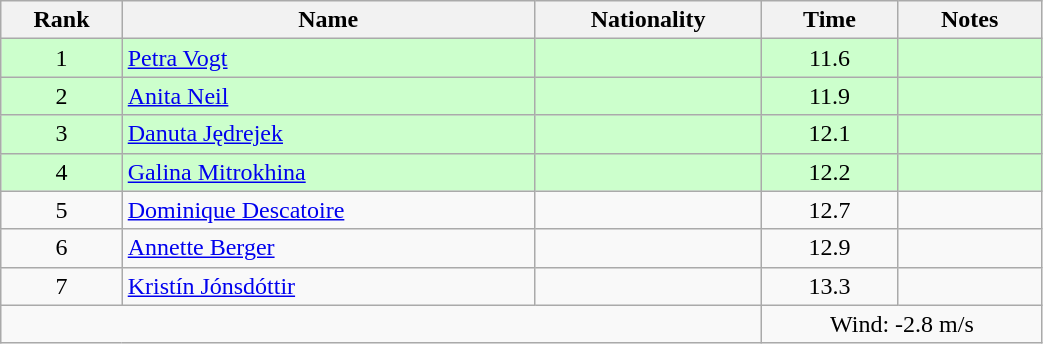<table class="wikitable sortable" style="text-align:center;width: 55%">
<tr>
<th>Rank</th>
<th>Name</th>
<th>Nationality</th>
<th>Time</th>
<th>Notes</th>
</tr>
<tr bgcolor=ccffcc>
<td>1</td>
<td align=left><a href='#'>Petra Vogt</a></td>
<td align=left></td>
<td>11.6</td>
<td></td>
</tr>
<tr bgcolor=ccffcc>
<td>2</td>
<td align=left><a href='#'>Anita Neil</a></td>
<td align=left></td>
<td>11.9</td>
<td></td>
</tr>
<tr bgcolor=ccffcc>
<td>3</td>
<td align=left><a href='#'>Danuta Jędrejek</a></td>
<td align=left></td>
<td>12.1</td>
<td></td>
</tr>
<tr bgcolor=ccffcc>
<td>4</td>
<td align=left><a href='#'>Galina Mitrokhina</a></td>
<td align=left></td>
<td>12.2</td>
<td></td>
</tr>
<tr>
<td>5</td>
<td align=left><a href='#'>Dominique Descatoire</a></td>
<td align=left></td>
<td>12.7</td>
<td></td>
</tr>
<tr>
<td>6</td>
<td align=left><a href='#'>Annette Berger</a></td>
<td align=left></td>
<td>12.9</td>
<td></td>
</tr>
<tr>
<td>7</td>
<td align=left><a href='#'>Kristín Jónsdóttir</a></td>
<td align=left></td>
<td>13.3</td>
<td></td>
</tr>
<tr>
<td colspan="3"></td>
<td colspan="2">Wind: -2.8 m/s</td>
</tr>
</table>
